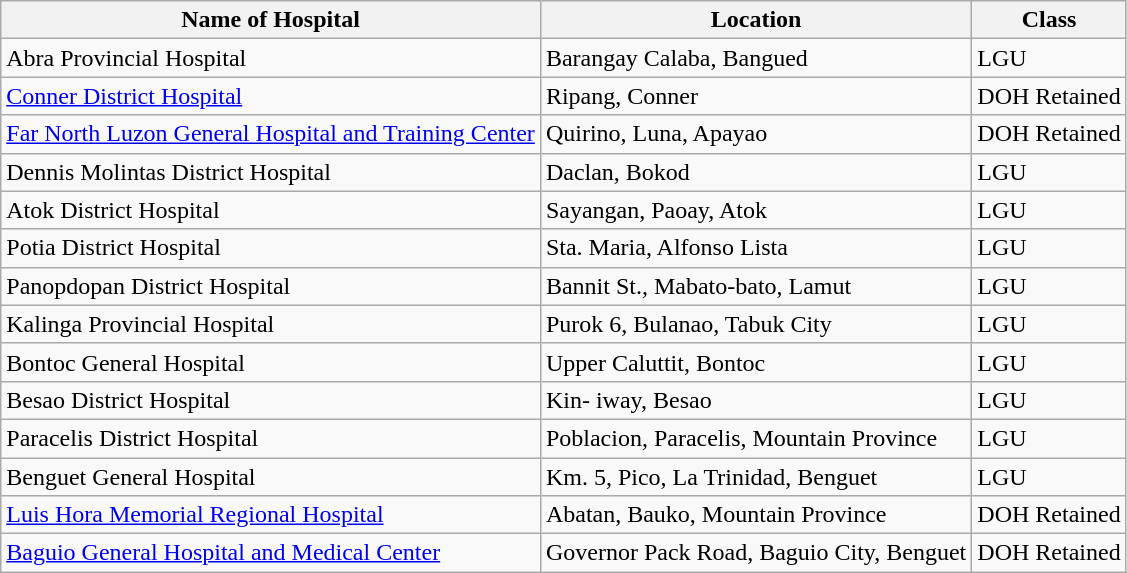<table class="wikitable">
<tr>
<th>Name of Hospital</th>
<th>Location</th>
<th>Class</th>
</tr>
<tr style="vertical-align:middle;">
<td>Abra Provincial Hospital</td>
<td>Barangay Calaba, Bangued</td>
<td>LGU</td>
</tr>
<tr style="vertical-align:middle;">
<td><a href='#'>Conner District Hospital</a></td>
<td>Ripang, Conner</td>
<td>DOH Retained</td>
</tr>
<tr style="vertical-align:middle;">
<td><a href='#'>Far North Luzon General Hospital and Training Center</a></td>
<td>Quirino, Luna, Apayao</td>
<td>DOH Retained</td>
</tr>
<tr style="vertical-align:middle;">
<td>Dennis Molintas District Hospital</td>
<td>Daclan, Bokod</td>
<td>LGU</td>
</tr>
<tr style="vertical-align:middle;">
<td>Atok District Hospital</td>
<td>Sayangan, Paoay, Atok</td>
<td>LGU</td>
</tr>
<tr style="vertical-align:middle;">
<td>Potia District Hospital</td>
<td>Sta. Maria, Alfonso Lista</td>
<td>LGU</td>
</tr>
<tr style="vertical-align:middle;">
<td>Panopdopan District Hospital</td>
<td>Bannit St., Mabato-bato, Lamut</td>
<td>LGU</td>
</tr>
<tr style="vertical-align:middle;">
<td>Kalinga Provincial Hospital</td>
<td>Purok 6, Bulanao, Tabuk City</td>
<td>LGU</td>
</tr>
<tr style="vertical-align:middle;">
<td>Bontoc General Hospital</td>
<td>Upper Caluttit, Bontoc</td>
<td>LGU</td>
</tr>
<tr style="vertical-align:middle;">
<td>Besao District Hospital</td>
<td>Kin- iway, Besao</td>
<td>LGU</td>
</tr>
<tr style="vertical-align:middle;">
<td>Paracelis District Hospital</td>
<td>Poblacion, Paracelis, Mountain Province</td>
<td>LGU</td>
</tr>
<tr style="vertical-align:middle;">
<td>Benguet General Hospital</td>
<td>Km. 5, Pico, La Trinidad, Benguet</td>
<td>LGU</td>
</tr>
<tr style="vertical-align:middle;">
<td><a href='#'>Luis Hora Memorial Regional Hospital</a></td>
<td>Abatan, Bauko, Mountain Province</td>
<td>DOH Retained</td>
</tr>
<tr style="vertical-align:middle;">
<td><a href='#'>Baguio General Hospital and Medical Center</a></td>
<td>Governor Pack Road, Baguio City, Benguet</td>
<td>DOH Retained</td>
</tr>
</table>
